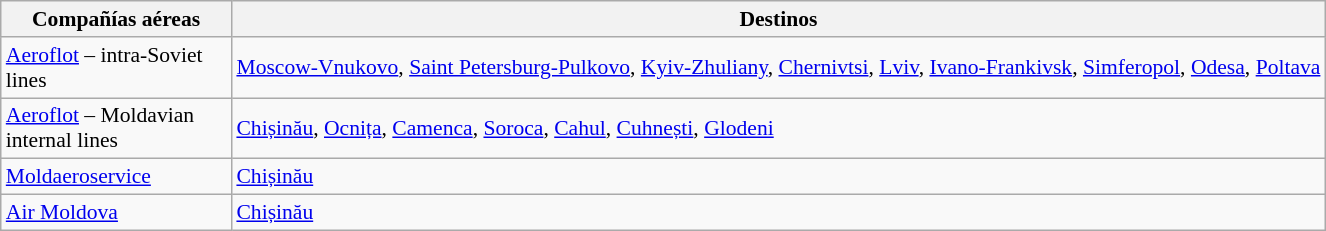<table class="wikitable sortable" style="font-size: 90%">
<tr>
<th width="147">Compañías aéreas</th>
<th>Destinos</th>
</tr>
<tr>
<td><a href='#'>Aeroflot</a> – intra-Soviet lines</td>
<td><a href='#'>Moscow-Vnukovo</a>, <a href='#'>Saint Petersburg-Pulkovo</a>, <a href='#'>Kyiv-Zhuliany</a>, <a href='#'>Chernivtsi</a>, <a href='#'>Lviv</a>, <a href='#'>Ivano-Frankivsk</a>, <a href='#'>Simferopol</a>, <a href='#'>Odesa</a>, <a href='#'>Poltava</a></td>
</tr>
<tr>
<td><a href='#'>Aeroflot</a> – Moldavian internal lines</td>
<td><a href='#'>Chișinău</a>, <a href='#'>Ocnița</a>, <a href='#'>Camenca</a>, <a href='#'>Soroca</a>, <a href='#'>Cahul</a>, <a href='#'>Cuhnești</a>, <a href='#'>Glodeni</a></td>
</tr>
<tr>
<td><a href='#'>Moldaeroservice</a></td>
<td><a href='#'>Chișinău</a></td>
</tr>
<tr>
<td><a href='#'>Air Moldova</a></td>
<td><a href='#'>Chișinău</a></td>
</tr>
</table>
